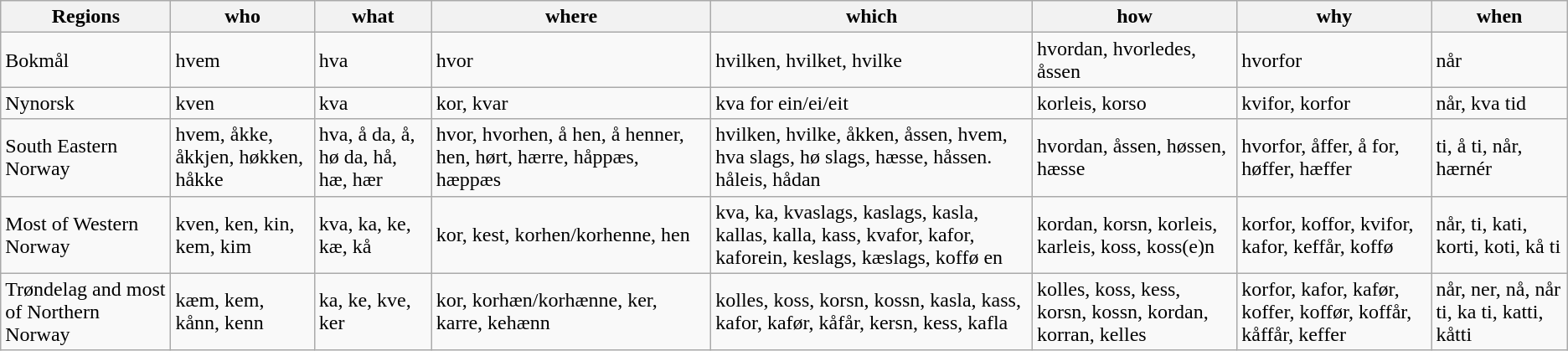<table class="wikitable">
<tr>
<th>Regions</th>
<th>who</th>
<th>what</th>
<th>where</th>
<th>which</th>
<th>how</th>
<th>why</th>
<th>when</th>
</tr>
<tr>
<td>Bokmål</td>
<td>hvem</td>
<td>hva</td>
<td>hvor</td>
<td>hvilken, hvilket, hvilke</td>
<td>hvordan, hvorledes, åssen</td>
<td>hvorfor</td>
<td>når</td>
</tr>
<tr>
<td>Nynorsk</td>
<td>kven</td>
<td>kva</td>
<td>kor, kvar</td>
<td>kva for ein/ei/eit</td>
<td>korleis, korso</td>
<td>kvifor, korfor</td>
<td>når, kva tid</td>
</tr>
<tr>
<td>South Eastern Norway</td>
<td>hvem, åkke, åkkjen, høkken, håkke</td>
<td>hva, å da, å, hø da, hå, hæ, hær</td>
<td>hvor, hvorhen, å hen, å henner, hen, hørt, hærre, håppæs, hæppæs</td>
<td>hvilken, hvilke, åkken, åssen, hvem, hva slags, hø slags, hæsse, håssen. håleis, hådan</td>
<td>hvordan, åssen, høssen, hæsse</td>
<td>hvorfor, åffer, å for, høffer, hæffer</td>
<td>ti, å ti, når, hærnér</td>
</tr>
<tr>
<td>Most of Western Norway</td>
<td>kven, ken, kin, kem, kim</td>
<td>kva, ka, ke, kæ, kå</td>
<td>kor, kest, korhen/korhenne, hen</td>
<td>kva, ka, kvaslags, kaslags, kasla, kallas, kalla, kass, kvafor, kafor, kaforein, keslags, kæslags, koffø en</td>
<td>kordan, korsn, korleis, karleis, koss, koss(e)n</td>
<td>korfor, koffor, kvifor, kafor, keffår, koffø</td>
<td>når, ti, kati, korti, koti, kå ti</td>
</tr>
<tr>
<td>Trøndelag and most of Northern Norway</td>
<td>kæm, kem, kånn, kenn</td>
<td>ka, ke, kve, ker</td>
<td>kor, korhæn/korhænne, ker, karre, kehænn</td>
<td>kolles, koss, korsn, kossn, kasla, kass, kafor, kafør, kåfår, kersn, kess, kafla</td>
<td>kolles, koss, kess, korsn, kossn, kordan, korran, kelles</td>
<td>korfor, kafor, kafør, koffer, koffør, koffår, kåffår, keffer</td>
<td>når, ner, nå, når ti, ka ti, katti, kåtti</td>
</tr>
</table>
